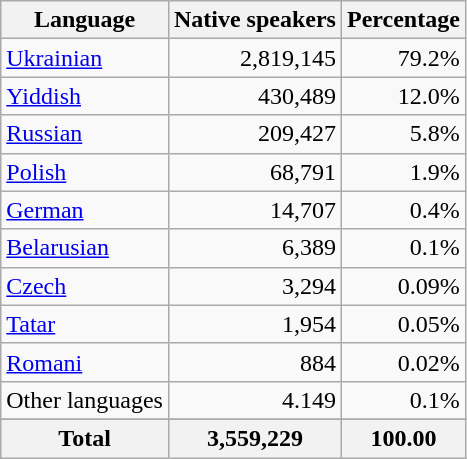<table class="wikitable sortable">
<tr>
<th>Language</th>
<th>Native speakers</th>
<th>Percentage</th>
</tr>
<tr>
<td><a href='#'>Ukrainian</a></td>
<td align="right">2,819,145</td>
<td align="right">79.2%</td>
</tr>
<tr>
<td><a href='#'>Yiddish</a></td>
<td align="right">430,489</td>
<td align="right">12.0%</td>
</tr>
<tr>
<td><a href='#'>Russian</a></td>
<td align="right">209,427</td>
<td align="right">5.8%</td>
</tr>
<tr>
<td><a href='#'>Polish</a></td>
<td align="right">68,791</td>
<td align="right">1.9%</td>
</tr>
<tr>
<td><a href='#'>German</a></td>
<td align="right">14,707</td>
<td align="right">0.4%</td>
</tr>
<tr>
<td><a href='#'>Belarusian</a></td>
<td align="right">6,389</td>
<td align="right">0.1%</td>
</tr>
<tr>
<td><a href='#'>Czech</a></td>
<td align="right">3,294</td>
<td align="right">0.09%</td>
</tr>
<tr>
<td><a href='#'>Tatar</a></td>
<td align="right">1,954</td>
<td align="right">0.05%</td>
</tr>
<tr>
<td><a href='#'>Romani</a></td>
<td align="right">884</td>
<td align="right">0.02%</td>
</tr>
<tr>
<td>Other languages</td>
<td align="right">4.149</td>
<td align="right">0.1%</td>
</tr>
<tr>
</tr>
<tr>
<th>Total</th>
<th>3,559,229</th>
<th>100.00</th>
</tr>
</table>
